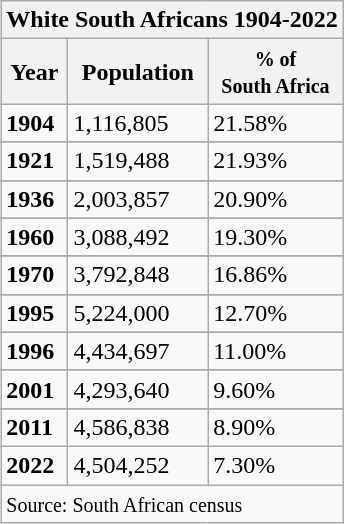<table class="wikitable" style="float: right;">
<tr>
<th colspan="8">White South Africans 1904-2022</th>
</tr>
<tr>
<th>Year</th>
<th>Population</th>
<th><small>% of<br>South Africa</small></th>
</tr>
<tr>
<td><strong>1904</strong></td>
<td>1,116,805 </td>
<td> 21.58%</td>
</tr>
<tr>
</tr>
<tr>
<td><strong>1921</strong></td>
<td>1,519,488 </td>
<td> 21.93%</td>
</tr>
<tr>
</tr>
<tr>
<td><strong>1936</strong></td>
<td>2,003,857 </td>
<td> 20.90%</td>
</tr>
<tr>
</tr>
<tr>
<td><strong>1960</strong></td>
<td>3,088,492 </td>
<td> 19.30%</td>
</tr>
<tr>
</tr>
<tr>
<td><strong>1970</strong></td>
<td>3,792,848 </td>
<td> 16.86%</td>
</tr>
<tr>
</tr>
<tr>
<td><strong>1995</strong></td>
<td>5,224,000 </td>
<td> 12.70%</td>
</tr>
<tr>
</tr>
<tr>
<td><strong>1996</strong></td>
<td>4,434,697 </td>
<td> 11.00%</td>
</tr>
<tr>
</tr>
<tr>
<td><strong>2001</strong></td>
<td>4,293,640 </td>
<td> 9.60%</td>
</tr>
<tr>
</tr>
<tr>
<td><strong>2011</strong></td>
<td>4,586,838 </td>
<td> 8.90%</td>
</tr>
<tr>
<td><strong>2022</strong></td>
<td>4,504,252 </td>
<td> 7.30%</td>
</tr>
<tr>
<td colspan="8" style="text-align:left;"><small>Source: South African census</small></td>
</tr>
</table>
